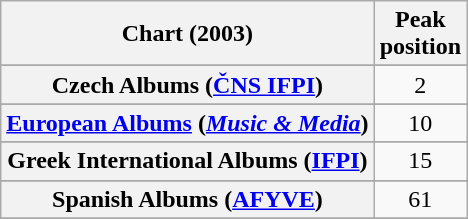<table class="wikitable sortable plainrowheaders" style="text-align:center">
<tr>
<th scope="col">Chart (2003)</th>
<th scope="col">Peak<br>position</th>
</tr>
<tr>
</tr>
<tr>
</tr>
<tr>
</tr>
<tr>
<th scope="row">Czech Albums (<a href='#'>ČNS IFPI</a>)</th>
<td>2</td>
</tr>
<tr>
</tr>
<tr>
<th scope="row"><a href='#'>European Albums</a> (<em><a href='#'>Music & Media</a></em>)</th>
<td>10</td>
</tr>
<tr>
</tr>
<tr>
</tr>
<tr>
</tr>
<tr>
<th scope="row">Greek International Albums (<a href='#'>IFPI</a>)</th>
<td>15</td>
</tr>
<tr>
</tr>
<tr>
</tr>
<tr>
</tr>
<tr>
</tr>
<tr>
<th scope="row">Spanish Albums (<a href='#'>AFYVE</a>)</th>
<td>61</td>
</tr>
<tr>
</tr>
<tr>
</tr>
<tr>
</tr>
<tr>
</tr>
</table>
